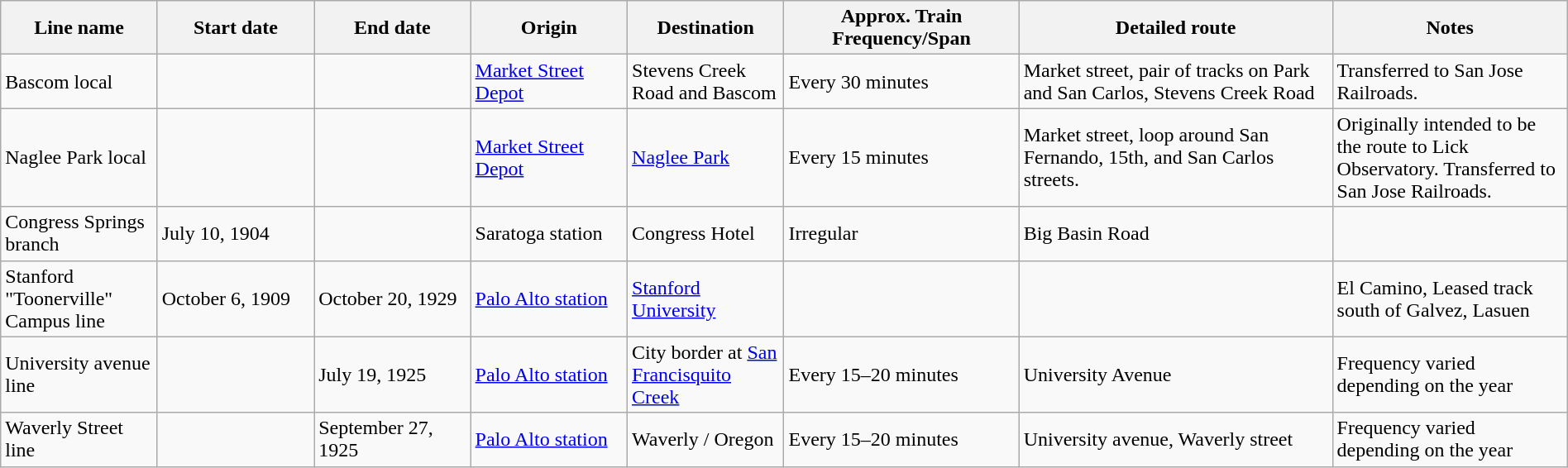<table class="wikitable" width="100%">
<tr>
<th width="10%">Line name</th>
<th width="10%">Start date</th>
<th width="10%">End date</th>
<th width="10%">Origin</th>
<th width="10%">Destination</th>
<th width="15%">Approx. Train Frequency/Span</th>
<th width="20%">Detailed route</th>
<th width="20%">Notes</th>
</tr>
<tr>
<td>Bascom local</td>
<td></td>
<td></td>
<td><a href='#'>Market Street Depot</a></td>
<td>Stevens Creek Road and Bascom</td>
<td>Every 30 minutes</td>
<td>Market street, pair of tracks on Park and San Carlos, Stevens Creek Road</td>
<td>Transferred to San Jose Railroads.</td>
</tr>
<tr>
<td>Naglee Park local</td>
<td></td>
<td></td>
<td><a href='#'>Market Street Depot</a></td>
<td><a href='#'>Naglee Park</a></td>
<td>Every 15 minutes</td>
<td>Market street, loop around San Fernando, 15th, and San Carlos streets.</td>
<td>Originally intended to be the route to Lick Observatory. Transferred to San Jose Railroads.</td>
</tr>
<tr>
<td>Congress Springs branch</td>
<td>July 10, 1904</td>
<td></td>
<td>Saratoga station</td>
<td>Congress Hotel</td>
<td>Irregular</td>
<td>Big Basin Road</td>
<td></td>
</tr>
<tr>
<td>Stanford "Toonerville" Campus line</td>
<td>October 6, 1909</td>
<td>October 20, 1929</td>
<td><a href='#'>Palo Alto station</a></td>
<td><a href='#'>Stanford University</a></td>
<td></td>
<td></td>
<td>El Camino, Leased track south of Galvez, Lasuen</td>
</tr>
<tr>
<td>University avenue line</td>
<td></td>
<td>July 19, 1925</td>
<td><a href='#'>Palo Alto station</a></td>
<td>City border at <a href='#'>San Francisquito Creek</a></td>
<td>Every 15–20 minutes</td>
<td>University Avenue</td>
<td>Frequency varied depending on the year</td>
</tr>
<tr>
<td>Waverly Street line</td>
<td></td>
<td>September 27, 1925</td>
<td><a href='#'>Palo Alto station</a></td>
<td>Waverly / Oregon</td>
<td>Every 15–20 minutes</td>
<td>University avenue, Waverly street</td>
<td>Frequency varied depending on the year</td>
</tr>
</table>
